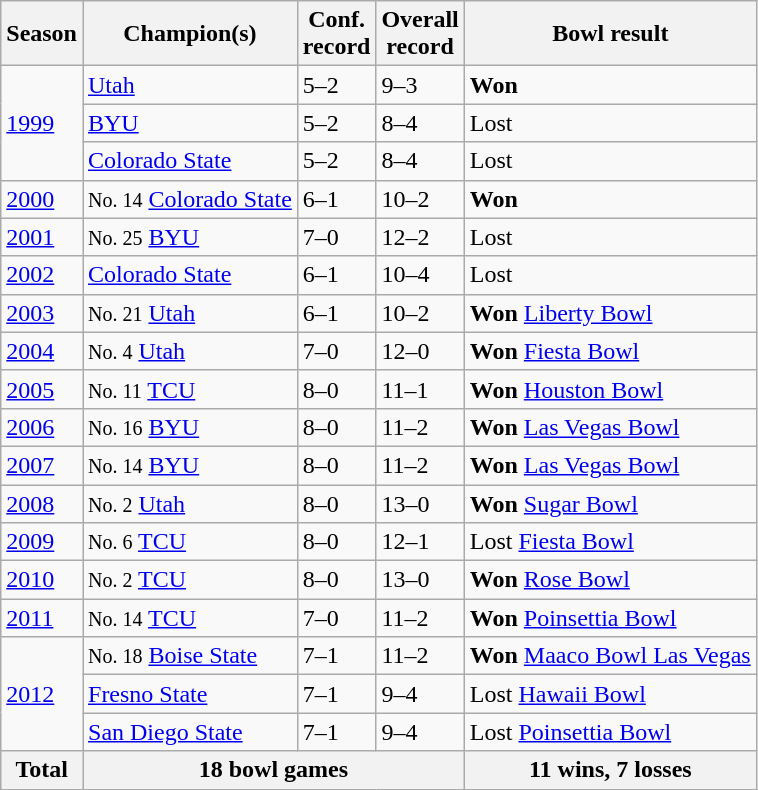<table class="wikitable">
<tr>
<th>Season</th>
<th>Champion(s)</th>
<th>Conf.<br>record</th>
<th>Overall<br>record</th>
<th>Bowl result</th>
</tr>
<tr>
<td rowspan=3><a href='#'>1999</a></td>
<td><a href='#'>Utah</a></td>
<td>5–2</td>
<td>9–3</td>
<td><strong>Won</strong> </td>
</tr>
<tr>
<td><a href='#'>BYU</a></td>
<td>5–2</td>
<td>8–4</td>
<td>Lost </td>
</tr>
<tr>
<td><a href='#'>Colorado State</a></td>
<td>5–2</td>
<td>8–4</td>
<td>Lost </td>
</tr>
<tr>
<td><a href='#'>2000</a></td>
<td><small>No. 14</small> <a href='#'>Colorado State</a></td>
<td>6–1</td>
<td>10–2</td>
<td><strong>Won</strong> </td>
</tr>
<tr>
<td><a href='#'>2001</a></td>
<td><small>No. 25</small> <a href='#'>BYU</a></td>
<td>7–0</td>
<td>12–2</td>
<td>Lost </td>
</tr>
<tr>
<td><a href='#'>2002</a></td>
<td><a href='#'>Colorado State</a></td>
<td>6–1</td>
<td>10–4</td>
<td>Lost </td>
</tr>
<tr>
<td><a href='#'>2003</a></td>
<td><small>No. 21</small> <a href='#'>Utah</a></td>
<td>6–1</td>
<td>10–2</td>
<td><strong>Won</strong> <a href='#'>Liberty Bowl</a></td>
</tr>
<tr>
<td><a href='#'>2004</a></td>
<td><small>No. 4</small> <a href='#'>Utah</a></td>
<td>7–0</td>
<td>12–0</td>
<td><strong>Won</strong> <a href='#'>Fiesta Bowl</a></td>
</tr>
<tr>
<td><a href='#'>2005</a></td>
<td><small>No. 11</small> <a href='#'>TCU</a></td>
<td>8–0</td>
<td>11–1</td>
<td><strong>Won</strong> <a href='#'>Houston Bowl</a></td>
</tr>
<tr>
<td><a href='#'>2006</a></td>
<td><small>No. 16</small> <a href='#'>BYU</a></td>
<td>8–0</td>
<td>11–2</td>
<td><strong>Won</strong> <a href='#'>Las Vegas Bowl</a></td>
</tr>
<tr>
<td><a href='#'>2007</a></td>
<td><small>No. 14</small> <a href='#'>BYU</a></td>
<td>8–0</td>
<td>11–2</td>
<td><strong>Won</strong> <a href='#'>Las Vegas Bowl</a></td>
</tr>
<tr>
<td><a href='#'>2008</a></td>
<td><small>No. 2</small> <a href='#'>Utah</a></td>
<td>8–0</td>
<td>13–0</td>
<td><strong>Won</strong> <a href='#'>Sugar Bowl</a></td>
</tr>
<tr>
<td><a href='#'>2009</a></td>
<td><small>No. 6</small> <a href='#'>TCU</a></td>
<td>8–0</td>
<td>12–1</td>
<td>Lost <a href='#'>Fiesta Bowl</a></td>
</tr>
<tr>
<td><a href='#'>2010</a></td>
<td><small>No. 2</small> <a href='#'>TCU</a></td>
<td>8–0</td>
<td>13–0</td>
<td><strong>Won</strong> <a href='#'>Rose Bowl</a></td>
</tr>
<tr>
<td><a href='#'>2011</a></td>
<td><small>No. 14</small> <a href='#'>TCU</a></td>
<td>7–0</td>
<td>11–2</td>
<td><strong>Won</strong> <a href='#'>Poinsettia Bowl</a></td>
</tr>
<tr>
<td rowspan=3><a href='#'>2012</a></td>
<td><small>No. 18</small> <a href='#'>Boise State</a></td>
<td>7–1</td>
<td>11–2</td>
<td><strong>Won</strong> <a href='#'>Maaco Bowl Las Vegas</a></td>
</tr>
<tr>
<td><a href='#'>Fresno State</a></td>
<td>7–1</td>
<td>9–4</td>
<td>Lost <a href='#'>Hawaii Bowl</a></td>
</tr>
<tr>
<td><a href='#'>San Diego State</a></td>
<td>7–1</td>
<td>9–4</td>
<td>Lost <a href='#'>Poinsettia Bowl</a></td>
</tr>
<tr>
<th>Total</th>
<th colspan=3>18 bowl games</th>
<th>11 wins, 7 losses</th>
</tr>
</table>
